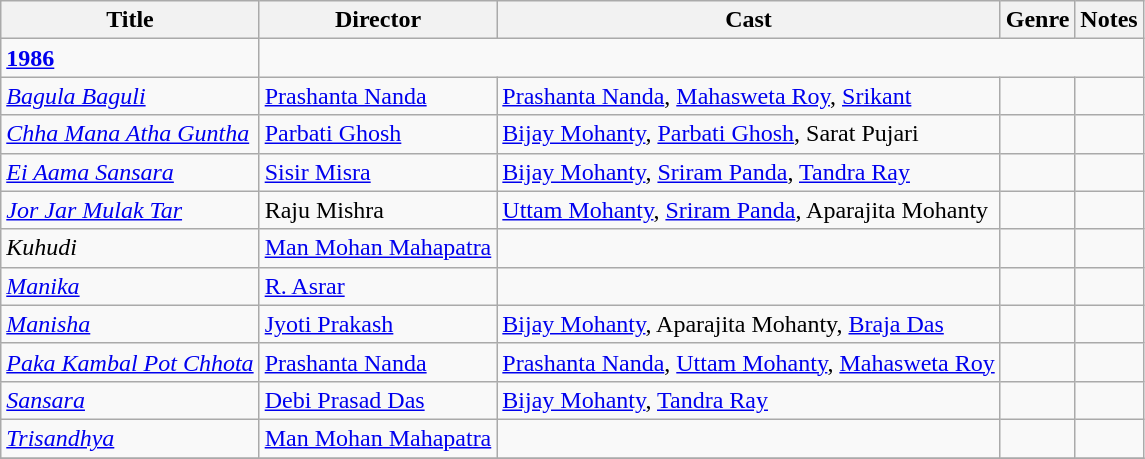<table class="wikitable sortable">
<tr>
<th>Title</th>
<th>Director</th>
<th>Cast</th>
<th>Genre</th>
<th>Notes</th>
</tr>
<tr>
<td><strong><a href='#'>1986</a></strong></td>
</tr>
<tr>
<td><em><a href='#'>Bagula Baguli</a></em></td>
<td><a href='#'>Prashanta Nanda</a></td>
<td><a href='#'>Prashanta Nanda</a>, <a href='#'>Mahasweta Roy</a>, <a href='#'>Srikant</a></td>
<td></td>
<td></td>
</tr>
<tr>
<td><em><a href='#'>Chha Mana Atha Guntha</a></em></td>
<td><a href='#'>Parbati Ghosh</a></td>
<td><a href='#'>Bijay Mohanty</a>, <a href='#'>Parbati Ghosh</a>, Sarat Pujari</td>
<td></td>
<td></td>
</tr>
<tr>
<td><em><a href='#'>Ei Aama Sansara</a></em></td>
<td><a href='#'>Sisir Misra</a></td>
<td><a href='#'>Bijay Mohanty</a>, <a href='#'>Sriram Panda</a>, <a href='#'>Tandra Ray</a></td>
<td></td>
<td></td>
</tr>
<tr>
<td><em><a href='#'>Jor Jar Mulak Tar</a></em></td>
<td>Raju Mishra</td>
<td><a href='#'>Uttam Mohanty</a>, <a href='#'>Sriram Panda</a>, Aparajita Mohanty</td>
<td></td>
<td></td>
</tr>
<tr>
<td><em>Kuhudi</em></td>
<td><a href='#'>Man Mohan Mahapatra</a></td>
<td></td>
<td></td>
<td></td>
</tr>
<tr>
<td><em><a href='#'>Manika</a></em></td>
<td><a href='#'>R. Asrar</a></td>
<td></td>
<td></td>
<td></td>
</tr>
<tr>
<td><em><a href='#'>Manisha</a></em></td>
<td><a href='#'>Jyoti Prakash</a></td>
<td><a href='#'>Bijay Mohanty</a>, Aparajita Mohanty, <a href='#'>Braja Das</a></td>
<td></td>
<td></td>
</tr>
<tr>
<td><em><a href='#'>Paka Kambal Pot Chhota</a></em></td>
<td><a href='#'>Prashanta Nanda</a></td>
<td><a href='#'>Prashanta Nanda</a>, <a href='#'>Uttam Mohanty</a>, <a href='#'>Mahasweta Roy</a></td>
<td></td>
<td></td>
</tr>
<tr>
<td><em><a href='#'>Sansara</a></em></td>
<td><a href='#'>Debi Prasad Das</a></td>
<td><a href='#'>Bijay Mohanty</a>, <a href='#'>Tandra Ray</a></td>
<td></td>
<td></td>
</tr>
<tr>
<td><em><a href='#'>Trisandhya</a></em></td>
<td><a href='#'>Man Mohan Mahapatra</a></td>
<td></td>
<td></td>
<td></td>
</tr>
<tr>
</tr>
</table>
